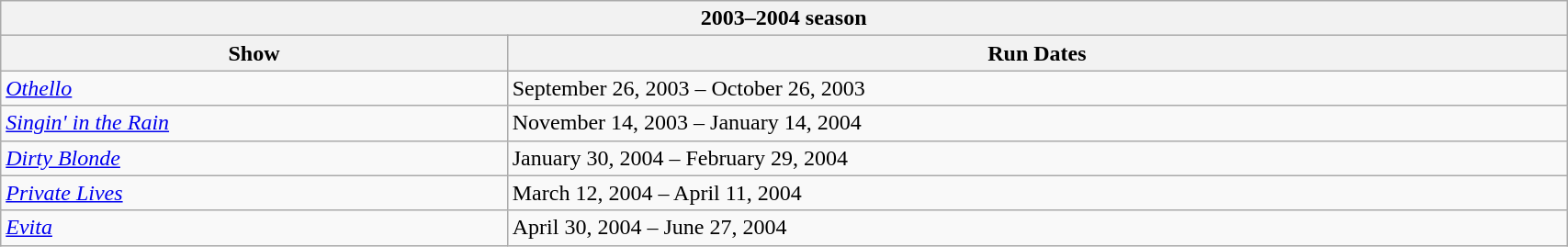<table class="wikitable collapsible collapsed" width=90%>
<tr>
<th colspan=2>2003–2004 season</th>
</tr>
<tr>
<th>Show</th>
<th>Run Dates</th>
</tr>
<tr>
<td><em><a href='#'>Othello</a></em></td>
<td>September 26, 2003 – October 26, 2003</td>
</tr>
<tr>
<td><em><a href='#'>Singin' in the Rain</a></em></td>
<td>November 14, 2003 – January 14, 2004</td>
</tr>
<tr>
<td><em><a href='#'>Dirty Blonde</a></em></td>
<td>January 30, 2004 – February 29, 2004</td>
</tr>
<tr>
<td><em><a href='#'>Private Lives</a></em></td>
<td>March 12, 2004 – April 11, 2004</td>
</tr>
<tr>
<td><em><a href='#'>Evita</a></em></td>
<td>April 30, 2004 – June 27, 2004</td>
</tr>
</table>
